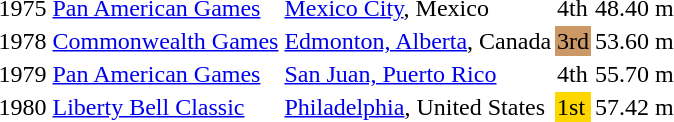<table>
<tr>
<td>1975</td>
<td><a href='#'>Pan American Games</a></td>
<td><a href='#'>Mexico City</a>, Mexico</td>
<td>4th</td>
<td>48.40 m</td>
</tr>
<tr>
<td>1978</td>
<td><a href='#'>Commonwealth Games</a></td>
<td><a href='#'>Edmonton, Alberta</a>, Canada</td>
<td bgcolor=cc9966>3rd</td>
<td>53.60 m</td>
</tr>
<tr>
<td>1979</td>
<td><a href='#'>Pan American Games</a></td>
<td><a href='#'>San Juan, Puerto Rico</a></td>
<td>4th</td>
<td>55.70 m</td>
</tr>
<tr>
<td>1980</td>
<td><a href='#'>Liberty Bell Classic</a></td>
<td><a href='#'>Philadelphia</a>, United States</td>
<td bgcolor=gold>1st</td>
<td>57.42 m</td>
</tr>
</table>
